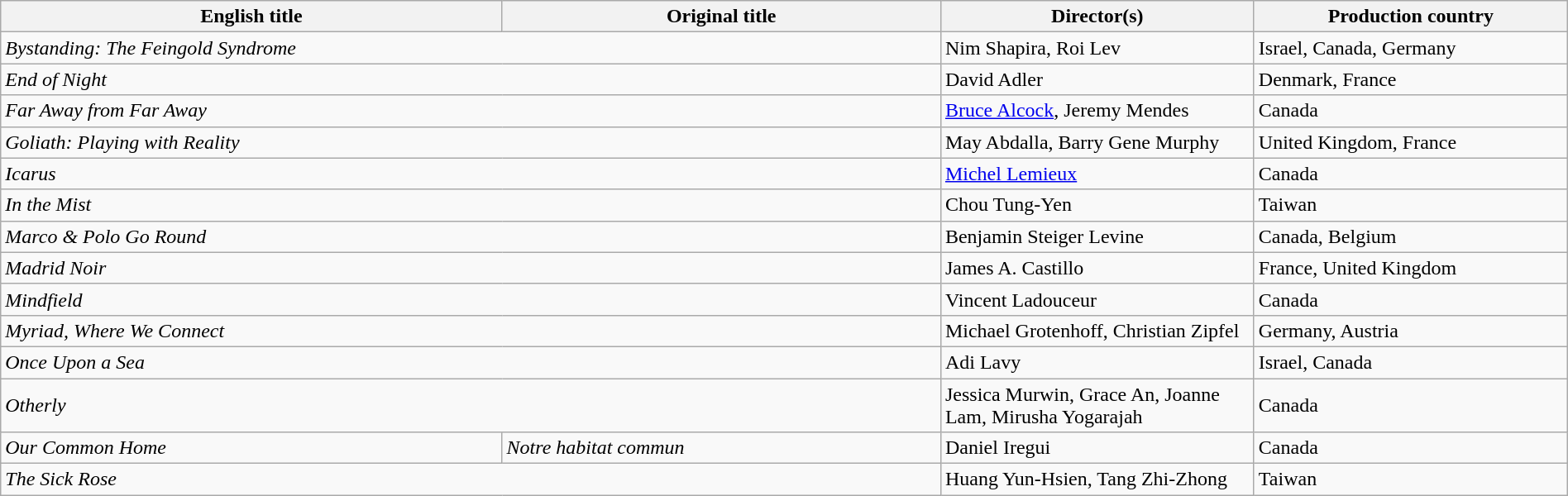<table class="wikitable" width=100%>
<tr>
<th scope="col" width="32%">English title</th>
<th scope="col" width="28%">Original title</th>
<th scope="col" width="20%">Director(s)</th>
<th scope="col" width="20%">Production country</th>
</tr>
<tr>
<td colspan=2><em>Bystanding: The Feingold Syndrome</em></td>
<td>Nim Shapira, Roi Lev</td>
<td>Israel, Canada, Germany</td>
</tr>
<tr>
<td colspan=2><em>End of Night</em></td>
<td>David Adler</td>
<td>Denmark, France</td>
</tr>
<tr>
<td colspan=2><em>Far Away from Far Away</em></td>
<td><a href='#'>Bruce Alcock</a>, Jeremy Mendes</td>
<td>Canada</td>
</tr>
<tr>
<td colspan=2><em>Goliath: Playing with Reality</em></td>
<td>May Abdalla, Barry Gene Murphy</td>
<td>United Kingdom, France</td>
</tr>
<tr>
<td colspan=2><em>Icarus</em></td>
<td><a href='#'>Michel Lemieux</a></td>
<td>Canada</td>
</tr>
<tr>
<td colspan=2><em>In the Mist</em></td>
<td>Chou Tung-Yen</td>
<td>Taiwan</td>
</tr>
<tr>
<td colspan=2><em>Marco & Polo Go Round</em></td>
<td>Benjamin Steiger Levine</td>
<td>Canada, Belgium</td>
</tr>
<tr>
<td colspan=2><em>Madrid Noir</em></td>
<td>James A. Castillo</td>
<td>France, United Kingdom</td>
</tr>
<tr>
<td colspan=2><em>Mindfield</em></td>
<td>Vincent Ladouceur</td>
<td>Canada</td>
</tr>
<tr>
<td colspan=2><em>Myriad, Where We Connect</em></td>
<td>Michael Grotenhoff, Christian Zipfel</td>
<td>Germany, Austria</td>
</tr>
<tr>
<td colspan=2><em>Once Upon a Sea</em></td>
<td>Adi Lavy</td>
<td>Israel, Canada</td>
</tr>
<tr>
<td colspan=2><em>Otherly</em></td>
<td>Jessica Murwin, Grace An, Joanne Lam, Mirusha Yogarajah</td>
<td>Canada</td>
</tr>
<tr>
<td><em>Our Common Home</em></td>
<td><em>Notre habitat commun</em></td>
<td>Daniel Iregui</td>
<td>Canada</td>
</tr>
<tr>
<td colspan=2><em>The Sick Rose</em></td>
<td>Huang Yun-Hsien, Tang Zhi-Zhong</td>
<td>Taiwan</td>
</tr>
</table>
